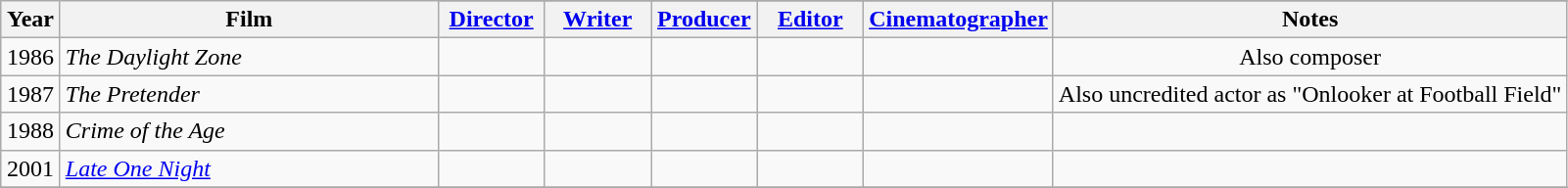<table class="wikitable sortable">
<tr>
<th rowspan="2" width="33">Year</th>
<th rowspan="2" width="250">Film</th>
</tr>
<tr>
<th width=65><a href='#'>Director</a></th>
<th width=65><a href='#'>Writer</a></th>
<th width=65><a href='#'>Producer</a></th>
<th width=65><a href='#'>Editor</a></th>
<th width=65><a href='#'>Cinematographer</a></th>
<th>Notes</th>
</tr>
<tr align="center">
<td>1986</td>
<td align="left"><em>The Daylight Zone</em></td>
<td></td>
<td></td>
<td></td>
<td></td>
<td></td>
<td>Also composer</td>
</tr>
<tr align="center">
<td>1987</td>
<td align="left"><em>The Pretender</em></td>
<td></td>
<td></td>
<td></td>
<td></td>
<td></td>
<td>Also uncredited actor as "Onlooker at Football Field"</td>
</tr>
<tr align="center">
<td>1988</td>
<td align="left"><em>Crime of the Age</em></td>
<td></td>
<td></td>
<td></td>
<td></td>
<td></td>
<td></td>
</tr>
<tr align="center">
<td>2001</td>
<td align="left"><em><a href='#'>Late One Night</a></em></td>
<td></td>
<td></td>
<td></td>
<td></td>
<td></td>
<td></td>
</tr>
<tr align="center">
</tr>
</table>
